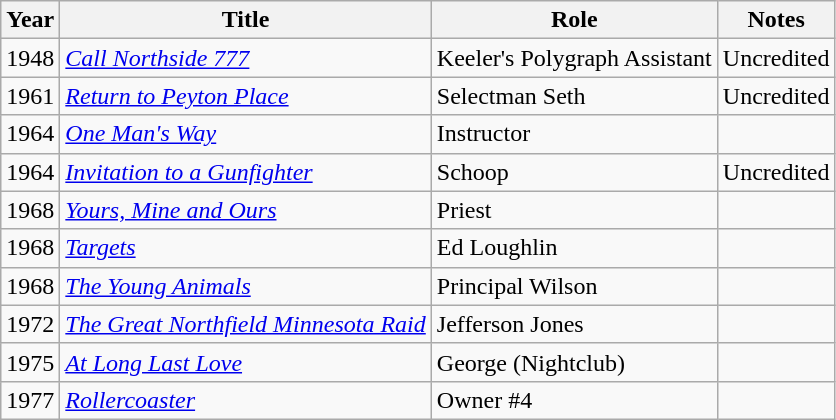<table class="wikitable">
<tr>
<th>Year</th>
<th>Title</th>
<th>Role</th>
<th>Notes</th>
</tr>
<tr>
<td>1948</td>
<td><em><a href='#'>Call Northside 777</a></em></td>
<td>Keeler's Polygraph Assistant</td>
<td>Uncredited</td>
</tr>
<tr>
<td>1961</td>
<td><em><a href='#'>Return to Peyton Place</a></em></td>
<td>Selectman Seth</td>
<td>Uncredited</td>
</tr>
<tr>
<td>1964</td>
<td><em><a href='#'>One Man's Way</a></em></td>
<td>Instructor</td>
<td></td>
</tr>
<tr>
<td>1964</td>
<td><em><a href='#'>Invitation to a Gunfighter</a></em></td>
<td>Schoop</td>
<td>Uncredited</td>
</tr>
<tr>
<td>1968</td>
<td><em><a href='#'>Yours, Mine and Ours</a></em></td>
<td>Priest</td>
<td></td>
</tr>
<tr>
<td>1968</td>
<td><em><a href='#'>Targets</a></em></td>
<td>Ed Loughlin</td>
<td></td>
</tr>
<tr>
<td>1968</td>
<td><em><a href='#'>The Young Animals</a></em></td>
<td>Principal Wilson</td>
<td></td>
</tr>
<tr>
<td>1972</td>
<td><em><a href='#'>The Great Northfield Minnesota Raid</a></em></td>
<td>Jefferson Jones</td>
<td></td>
</tr>
<tr>
<td>1975</td>
<td><em><a href='#'>At Long Last Love</a></em></td>
<td>George (Nightclub)</td>
<td></td>
</tr>
<tr>
<td>1977</td>
<td><em><a href='#'>Rollercoaster</a></em></td>
<td>Owner #4</td>
<td></td>
</tr>
</table>
